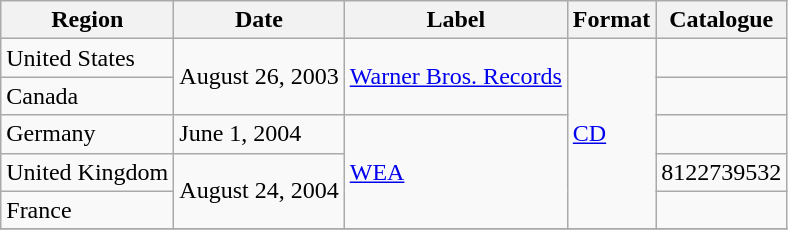<table class="wikitable">
<tr>
<th>Region</th>
<th>Date</th>
<th>Label</th>
<th>Format</th>
<th>Catalogue</th>
</tr>
<tr>
<td>United States</td>
<td rowspan="2">August 26, 2003</td>
<td rowspan="2"><a href='#'>Warner Bros. Records</a></td>
<td rowspan="5"><a href='#'>CD</a></td>
<td></td>
</tr>
<tr>
<td>Canada</td>
<td></td>
</tr>
<tr>
<td>Germany</td>
<td>June 1, 2004</td>
<td rowspan="3"><a href='#'>WEA</a></td>
<td></td>
</tr>
<tr>
<td>United Kingdom</td>
<td rowspan="2">August 24, 2004</td>
<td>8122739532</td>
</tr>
<tr>
<td>France</td>
<td></td>
</tr>
<tr>
</tr>
</table>
